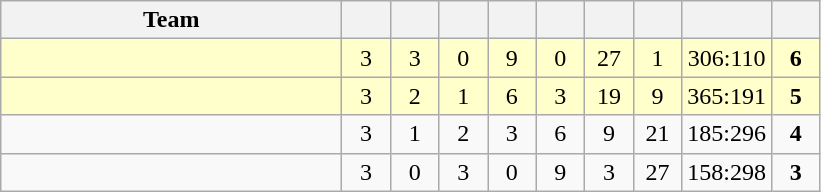<table class="wikitable" style="text-align:center;">
<tr>
<th width=220>Team</th>
<th width=25></th>
<th width=25></th>
<th width=25></th>
<th width=25></th>
<th width=25></th>
<th width=25></th>
<th width=25></th>
<th width=25></th>
<th width=25></th>
</tr>
<tr style="background:#ffffcc;">
<td style="text-align:left;"></td>
<td>3</td>
<td>3</td>
<td>0</td>
<td>9</td>
<td>0</td>
<td>27</td>
<td>1</td>
<td>306:110</td>
<td><strong>6</strong></td>
</tr>
<tr style="background:#ffffcc;">
<td style="text-align:left;"></td>
<td>3</td>
<td>2</td>
<td>1</td>
<td>6</td>
<td>3</td>
<td>19</td>
<td>9</td>
<td>365:191</td>
<td><strong>5</strong></td>
</tr>
<tr>
<td style="text-align:left;"></td>
<td>3</td>
<td>1</td>
<td>2</td>
<td>3</td>
<td>6</td>
<td>9</td>
<td>21</td>
<td>185:296</td>
<td><strong>4</strong></td>
</tr>
<tr>
<td style="text-align:left;"></td>
<td>3</td>
<td>0</td>
<td>3</td>
<td>0</td>
<td>9</td>
<td>3</td>
<td>27</td>
<td>158:298</td>
<td><strong>3</strong></td>
</tr>
</table>
